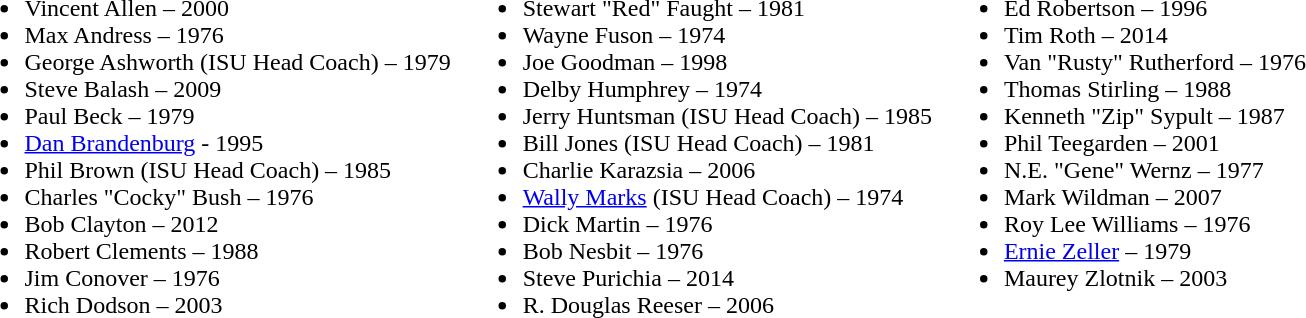<table>
<tr>
<td valign=top><br><ul><li>Vincent Allen – 2000</li><li>Max Andress – 1976</li><li>George Ashworth (ISU Head Coach) – 1979</li><li>Steve Balash – 2009</li><li>Paul Beck – 1979</li><li><a href='#'>Dan Brandenburg</a> - 1995</li><li>Phil Brown (ISU Head Coach) – 1985</li><li>Charles "Cocky" Bush – 1976</li><li>Bob Clayton – 2012</li><li>Robert Clements – 1988</li><li>Jim Conover – 1976</li><li>Rich Dodson – 2003</li></ul></td>
<td valign=top></td>
<td valign=top><br><ul><li>Stewart "Red" Faught – 1981</li><li>Wayne Fuson – 1974</li><li>Joe Goodman – 1998</li><li>Delby Humphrey – 1974</li><li>Jerry Huntsman (ISU Head Coach) – 1985</li><li>Bill Jones (ISU Head Coach) – 1981</li><li>Charlie Karazsia – 2006</li><li><a href='#'>Wally Marks</a> (ISU Head Coach) – 1974</li><li>Dick Martin – 1976</li><li>Bob Nesbit – 1976</li><li>Steve Purichia – 2014</li><li>R. Douglas Reeser – 2006</li></ul></td>
<td valign=top></td>
<td valign=top><br><ul><li>Ed Robertson – 1996</li><li>Tim Roth – 2014</li><li>Van "Rusty" Rutherford – 1976</li><li>Thomas Stirling – 1988</li><li>Kenneth "Zip" Sypult – 1987</li><li>Phil Teegarden – 2001</li><li>N.E. "Gene" Wernz – 1977</li><li>Mark Wildman – 2007</li><li>Roy Lee Williams – 1976</li><li><a href='#'>Ernie Zeller</a> – 1979</li><li>Maurey Zlotnik – 2003</li></ul></td>
<td valign=top></td>
</tr>
</table>
